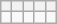<table class=wikitable>
<tr>
<th></th>
<th></th>
<th></th>
<th></th>
<th></th>
</tr>
<tr>
<td></td>
<td></td>
<td></td>
<td></td>
<td></td>
</tr>
</table>
